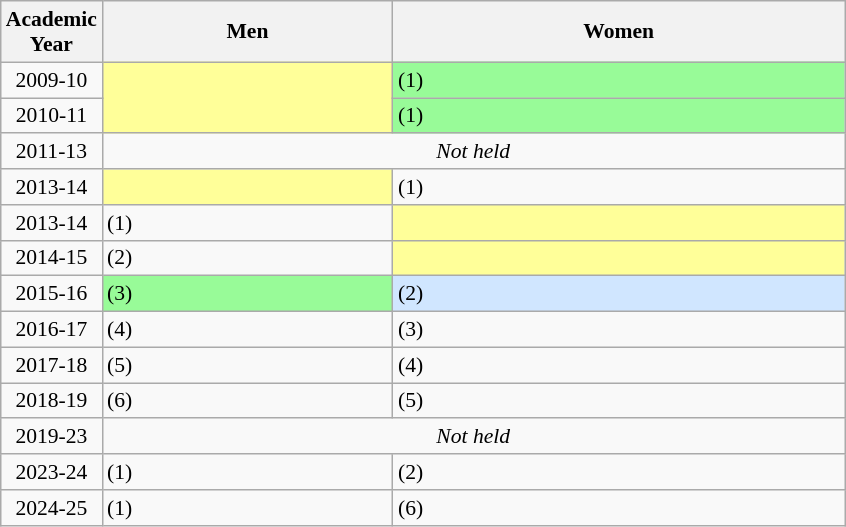<table class="wikitable" style="font-size:90%;">
<tr>
<th width=12%><strong>Academic<br>Year</strong></th>
<th width=10px><strong>Men</strong></th>
<th width=10px><strong>Women</strong></th>
</tr>
<tr>
<td align=center>2009-10</td>
<td rowspan=2  bgcolor=#FFFF99></td>
<td bgcolor=#98fb98> (1)</td>
</tr>
<tr>
<td align=center>2010-11</td>
<td bgcolor=#98fb98> (1)</td>
</tr>
<tr>
<td align=center>2011-13</td>
<td align=center colspan=2><em>Not held</em></td>
</tr>
<tr>
<td align=center>2013-14</td>
<td bgcolor=#FFFF99></td>
<td> (1)</td>
</tr>
<tr>
<td align=center>2013-14</td>
<td> (1)</td>
<td bgcolor=#FFFF99></td>
</tr>
<tr>
<td align=center>2014-15</td>
<td> (2)</td>
<td bgcolor=#FFFF99></td>
</tr>
<tr>
<td align=center>2015-16</td>
<td bgcolor=#98fb98> (3)</td>
<td bgcolor=#D0E6FF> (2)</td>
</tr>
<tr>
<td align=center>2016-17</td>
<td> (4)</td>
<td> (3)</td>
</tr>
<tr>
<td align=center>2017-18</td>
<td> (5)</td>
<td> (4)</td>
</tr>
<tr>
<td align=center>2018-19</td>
<td> (6)</td>
<td> (5)</td>
</tr>
<tr>
<td align=center>2019-23</td>
<td align=center colspan=2><em>Not held</em></td>
</tr>
<tr>
<td align=center>2023-24</td>
<td> (1)</td>
<td> (2)</td>
</tr>
<tr>
<td align=center>2024-25</td>
<td> (1)</td>
<td> (6)</td>
</tr>
</table>
